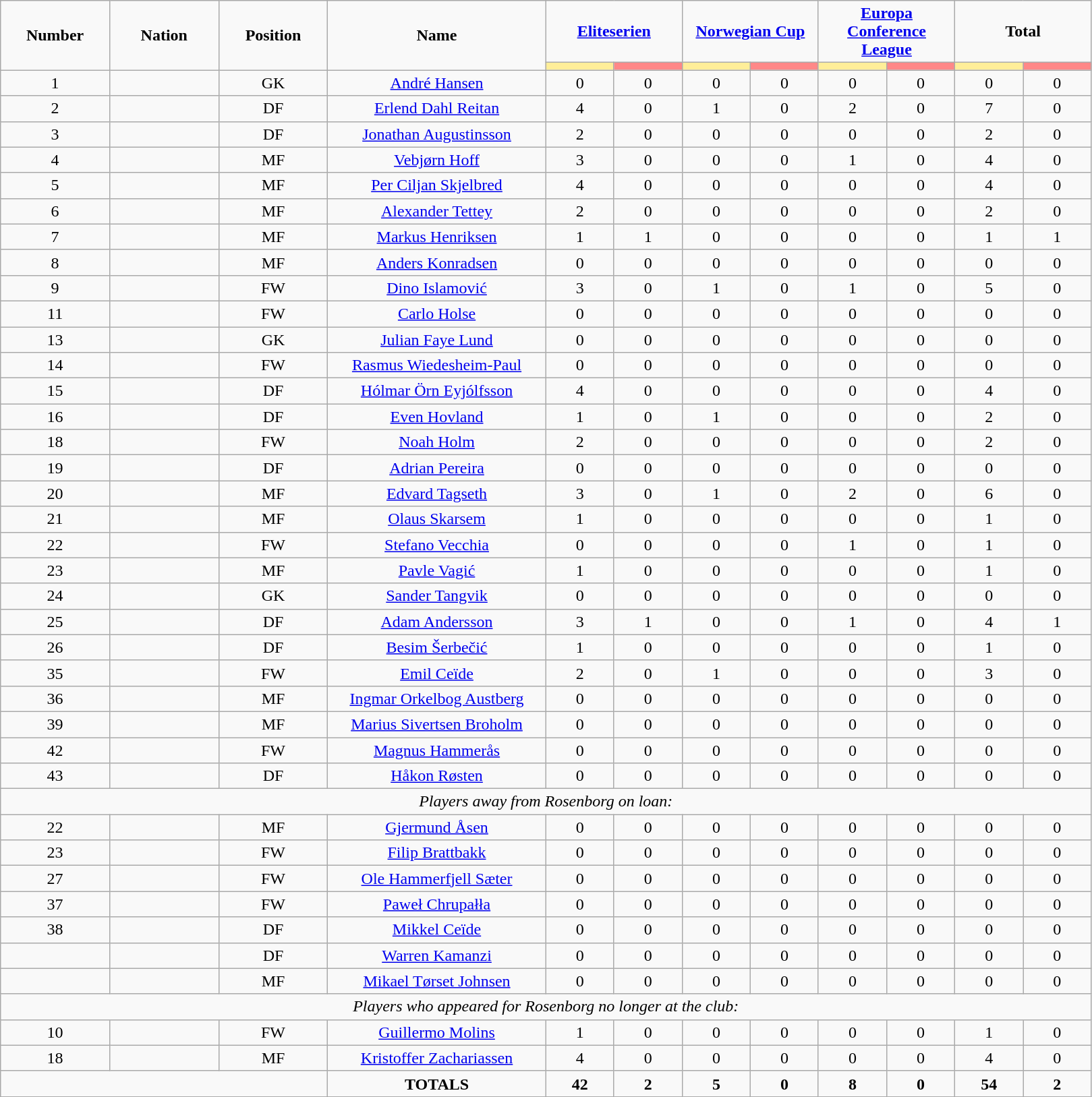<table class="wikitable" style="font-size: 100%; text-align: center;">
<tr>
<td rowspan="2" width="10%" align="center"><strong>Number</strong></td>
<td rowspan="2" width="10%" align="center"><strong>Nation</strong></td>
<td rowspan="2" width="10%" align="center"><strong>Position</strong></td>
<td rowspan="2" width="20%" align="center"><strong>Name</strong></td>
<td colspan="2" align="center"><strong><a href='#'>Eliteserien</a></strong></td>
<td colspan="2" align="center"><strong><a href='#'>Norwegian Cup</a></strong></td>
<td colspan="2" align="center"><strong><a href='#'>Europa Conference League</a></strong></td>
<td colspan="2" align="center"><strong>Total</strong></td>
</tr>
<tr>
<th width=60 style="background: #FFEE99"></th>
<th width=60 style="background: #FF8888"></th>
<th width=60 style="background: #FFEE99"></th>
<th width=60 style="background: #FF8888"></th>
<th width=60 style="background: #FFEE99"></th>
<th width=60 style="background: #FF8888"></th>
<th width=60 style="background: #FFEE99"></th>
<th width=60 style="background: #FF8888"></th>
</tr>
<tr>
<td>1</td>
<td></td>
<td>GK</td>
<td><a href='#'>André Hansen</a></td>
<td>0</td>
<td>0</td>
<td>0</td>
<td>0</td>
<td>0</td>
<td>0</td>
<td>0</td>
<td>0</td>
</tr>
<tr>
<td>2</td>
<td></td>
<td>DF</td>
<td><a href='#'>Erlend Dahl Reitan</a></td>
<td>4</td>
<td>0</td>
<td>1</td>
<td>0</td>
<td>2</td>
<td>0</td>
<td>7</td>
<td>0</td>
</tr>
<tr>
<td>3</td>
<td></td>
<td>DF</td>
<td><a href='#'>Jonathan Augustinsson</a></td>
<td>2</td>
<td>0</td>
<td>0</td>
<td>0</td>
<td>0</td>
<td>0</td>
<td>2</td>
<td>0</td>
</tr>
<tr>
<td>4</td>
<td></td>
<td>MF</td>
<td><a href='#'>Vebjørn Hoff</a></td>
<td>3</td>
<td>0</td>
<td>0</td>
<td>0</td>
<td>1</td>
<td>0</td>
<td>4</td>
<td>0</td>
</tr>
<tr>
<td>5</td>
<td></td>
<td>MF</td>
<td><a href='#'>Per Ciljan Skjelbred</a></td>
<td>4</td>
<td>0</td>
<td>0</td>
<td>0</td>
<td>0</td>
<td>0</td>
<td>4</td>
<td>0</td>
</tr>
<tr>
<td>6</td>
<td></td>
<td>MF</td>
<td><a href='#'>Alexander Tettey</a></td>
<td>2</td>
<td>0</td>
<td>0</td>
<td>0</td>
<td>0</td>
<td>0</td>
<td>2</td>
<td>0</td>
</tr>
<tr>
<td>7</td>
<td></td>
<td>MF</td>
<td><a href='#'>Markus Henriksen</a></td>
<td>1</td>
<td>1</td>
<td>0</td>
<td>0</td>
<td>0</td>
<td>0</td>
<td>1</td>
<td>1</td>
</tr>
<tr>
<td>8</td>
<td></td>
<td>MF</td>
<td><a href='#'>Anders Konradsen</a></td>
<td>0</td>
<td>0</td>
<td>0</td>
<td>0</td>
<td>0</td>
<td>0</td>
<td>0</td>
<td>0</td>
</tr>
<tr>
<td>9</td>
<td></td>
<td>FW</td>
<td><a href='#'>Dino Islamović</a></td>
<td>3</td>
<td>0</td>
<td>1</td>
<td>0</td>
<td>1</td>
<td>0</td>
<td>5</td>
<td>0</td>
</tr>
<tr>
<td>11</td>
<td></td>
<td>FW</td>
<td><a href='#'>Carlo Holse</a></td>
<td>0</td>
<td>0</td>
<td>0</td>
<td>0</td>
<td>0</td>
<td>0</td>
<td>0</td>
<td>0</td>
</tr>
<tr>
<td>13</td>
<td></td>
<td>GK</td>
<td><a href='#'>Julian Faye Lund</a></td>
<td>0</td>
<td>0</td>
<td>0</td>
<td>0</td>
<td>0</td>
<td>0</td>
<td>0</td>
<td>0</td>
</tr>
<tr>
<td>14</td>
<td></td>
<td>FW</td>
<td><a href='#'>Rasmus Wiedesheim-Paul</a></td>
<td>0</td>
<td>0</td>
<td>0</td>
<td>0</td>
<td>0</td>
<td>0</td>
<td>0</td>
<td>0</td>
</tr>
<tr>
<td>15</td>
<td></td>
<td>DF</td>
<td><a href='#'>Hólmar Örn Eyjólfsson</a></td>
<td>4</td>
<td>0</td>
<td>0</td>
<td>0</td>
<td>0</td>
<td>0</td>
<td>4</td>
<td>0</td>
</tr>
<tr>
<td>16</td>
<td></td>
<td>DF</td>
<td><a href='#'>Even Hovland</a></td>
<td>1</td>
<td>0</td>
<td>1</td>
<td>0</td>
<td>0</td>
<td>0</td>
<td>2</td>
<td>0</td>
</tr>
<tr>
<td>18</td>
<td></td>
<td>FW</td>
<td><a href='#'>Noah Holm</a></td>
<td>2</td>
<td>0</td>
<td>0</td>
<td>0</td>
<td>0</td>
<td>0</td>
<td>2</td>
<td>0</td>
</tr>
<tr>
<td>19</td>
<td></td>
<td>DF</td>
<td><a href='#'>Adrian Pereira</a></td>
<td>0</td>
<td>0</td>
<td>0</td>
<td>0</td>
<td>0</td>
<td>0</td>
<td>0</td>
<td>0</td>
</tr>
<tr>
<td>20</td>
<td></td>
<td>MF</td>
<td><a href='#'>Edvard Tagseth</a></td>
<td>3</td>
<td>0</td>
<td>1</td>
<td>0</td>
<td>2</td>
<td>0</td>
<td>6</td>
<td>0</td>
</tr>
<tr>
<td>21</td>
<td></td>
<td>MF</td>
<td><a href='#'>Olaus Skarsem</a></td>
<td>1</td>
<td>0</td>
<td>0</td>
<td>0</td>
<td>0</td>
<td>0</td>
<td>1</td>
<td>0</td>
</tr>
<tr>
<td>22</td>
<td></td>
<td>FW</td>
<td><a href='#'>Stefano Vecchia</a></td>
<td>0</td>
<td>0</td>
<td>0</td>
<td>0</td>
<td>1</td>
<td>0</td>
<td>1</td>
<td>0</td>
</tr>
<tr>
<td>23</td>
<td></td>
<td>MF</td>
<td><a href='#'>Pavle Vagić</a></td>
<td>1</td>
<td>0</td>
<td>0</td>
<td>0</td>
<td>0</td>
<td>0</td>
<td>1</td>
<td>0</td>
</tr>
<tr>
<td>24</td>
<td></td>
<td>GK</td>
<td><a href='#'>Sander Tangvik</a></td>
<td>0</td>
<td>0</td>
<td>0</td>
<td>0</td>
<td>0</td>
<td>0</td>
<td>0</td>
<td>0</td>
</tr>
<tr>
<td>25</td>
<td></td>
<td>DF</td>
<td><a href='#'>Adam Andersson</a></td>
<td>3</td>
<td>1</td>
<td>0</td>
<td>0</td>
<td>1</td>
<td>0</td>
<td>4</td>
<td>1</td>
</tr>
<tr>
<td>26</td>
<td></td>
<td>DF</td>
<td><a href='#'>Besim Šerbečić</a></td>
<td>1</td>
<td>0</td>
<td>0</td>
<td>0</td>
<td>0</td>
<td>0</td>
<td>1</td>
<td>0</td>
</tr>
<tr>
<td>35</td>
<td></td>
<td>FW</td>
<td><a href='#'>Emil Ceïde</a></td>
<td>2</td>
<td>0</td>
<td>1</td>
<td>0</td>
<td>0</td>
<td>0</td>
<td>3</td>
<td>0</td>
</tr>
<tr>
<td>36</td>
<td></td>
<td>MF</td>
<td><a href='#'>Ingmar Orkelbog Austberg</a></td>
<td>0</td>
<td>0</td>
<td>0</td>
<td>0</td>
<td>0</td>
<td>0</td>
<td>0</td>
<td>0</td>
</tr>
<tr>
<td>39</td>
<td></td>
<td>MF</td>
<td><a href='#'>Marius Sivertsen Broholm</a></td>
<td>0</td>
<td>0</td>
<td>0</td>
<td>0</td>
<td>0</td>
<td>0</td>
<td>0</td>
<td>0</td>
</tr>
<tr>
<td>42</td>
<td></td>
<td>FW</td>
<td><a href='#'>Magnus Hammerås</a></td>
<td>0</td>
<td>0</td>
<td>0</td>
<td>0</td>
<td>0</td>
<td>0</td>
<td>0</td>
<td>0</td>
</tr>
<tr>
<td>43</td>
<td></td>
<td>DF</td>
<td><a href='#'>Håkon Røsten</a></td>
<td>0</td>
<td>0</td>
<td>0</td>
<td>0</td>
<td>0</td>
<td>0</td>
<td>0</td>
<td>0</td>
</tr>
<tr>
<td colspan="14"><em>Players away from Rosenborg on loan:</em></td>
</tr>
<tr>
<td>22</td>
<td></td>
<td>MF</td>
<td><a href='#'>Gjermund Åsen</a></td>
<td>0</td>
<td>0</td>
<td>0</td>
<td>0</td>
<td>0</td>
<td>0</td>
<td>0</td>
<td>0</td>
</tr>
<tr>
<td>23</td>
<td></td>
<td>FW</td>
<td><a href='#'>Filip Brattbakk</a></td>
<td>0</td>
<td>0</td>
<td>0</td>
<td>0</td>
<td>0</td>
<td>0</td>
<td>0</td>
<td>0</td>
</tr>
<tr>
<td>27</td>
<td></td>
<td>FW</td>
<td><a href='#'>Ole Hammerfjell Sæter</a></td>
<td>0</td>
<td>0</td>
<td>0</td>
<td>0</td>
<td>0</td>
<td>0</td>
<td>0</td>
<td>0</td>
</tr>
<tr>
<td>37</td>
<td></td>
<td>FW</td>
<td><a href='#'>Paweł Chrupałła</a></td>
<td>0</td>
<td>0</td>
<td>0</td>
<td>0</td>
<td>0</td>
<td>0</td>
<td>0</td>
<td>0</td>
</tr>
<tr>
<td>38</td>
<td></td>
<td>DF</td>
<td><a href='#'>Mikkel Ceïde</a></td>
<td>0</td>
<td>0</td>
<td>0</td>
<td>0</td>
<td>0</td>
<td>0</td>
<td>0</td>
<td>0</td>
</tr>
<tr>
<td></td>
<td></td>
<td>DF</td>
<td><a href='#'>Warren Kamanzi</a></td>
<td>0</td>
<td>0</td>
<td>0</td>
<td>0</td>
<td>0</td>
<td>0</td>
<td>0</td>
<td>0</td>
</tr>
<tr>
<td></td>
<td></td>
<td>MF</td>
<td><a href='#'>Mikael Tørset Johnsen</a></td>
<td>0</td>
<td>0</td>
<td>0</td>
<td>0</td>
<td>0</td>
<td>0</td>
<td>0</td>
<td>0</td>
</tr>
<tr>
<td colspan="14"><em>Players who appeared for Rosenborg no longer at the club:</em></td>
</tr>
<tr>
<td>10</td>
<td></td>
<td>FW</td>
<td><a href='#'>Guillermo Molins</a></td>
<td>1</td>
<td>0</td>
<td>0</td>
<td>0</td>
<td>0</td>
<td>0</td>
<td>1</td>
<td>0</td>
</tr>
<tr>
<td>18</td>
<td></td>
<td>MF</td>
<td><a href='#'>Kristoffer Zachariassen</a></td>
<td>4</td>
<td>0</td>
<td>0</td>
<td>0</td>
<td>0</td>
<td>0</td>
<td>4</td>
<td>0</td>
</tr>
<tr>
<td colspan="3"></td>
<td><strong>TOTALS</strong></td>
<td><strong>42</strong></td>
<td><strong>2</strong></td>
<td><strong>5</strong></td>
<td><strong>0</strong></td>
<td><strong>8</strong></td>
<td><strong>0</strong></td>
<td><strong>54</strong></td>
<td><strong>2</strong></td>
</tr>
</table>
